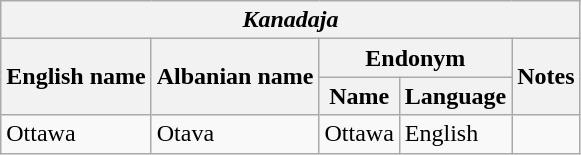<table class="wikitable sortable">
<tr>
<th colspan="5"> <em>Kanadaja</em></th>
</tr>
<tr>
<th rowspan="2">English name</th>
<th rowspan="2">Albanian name</th>
<th colspan="2">Endonym</th>
<th rowspan="2">Notes</th>
</tr>
<tr>
<th>Name</th>
<th>Language</th>
</tr>
<tr>
<td>Ottawa</td>
<td>Otava</td>
<td>Ottawa</td>
<td>English</td>
<td></td>
</tr>
</table>
